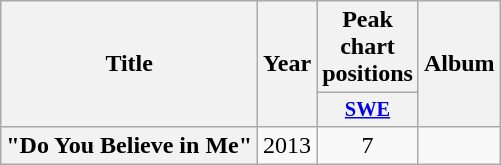<table class="wikitable plainrowheaders" style="text-align:center;">
<tr>
<th scope="col" rowspan="2">Title</th>
<th scope="col" rowspan="2">Year</th>
<th scope="col" colspan="1">Peak chart positions</th>
<th scope="col" rowspan="2">Album</th>
</tr>
<tr>
<th scope="col" style="width:3em;font-size:85%;"><a href='#'>SWE</a></th>
</tr>
<tr>
<th scope="row">"Do You Believe in Me"</th>
<td>2013</td>
<td>7</td>
</tr>
</table>
